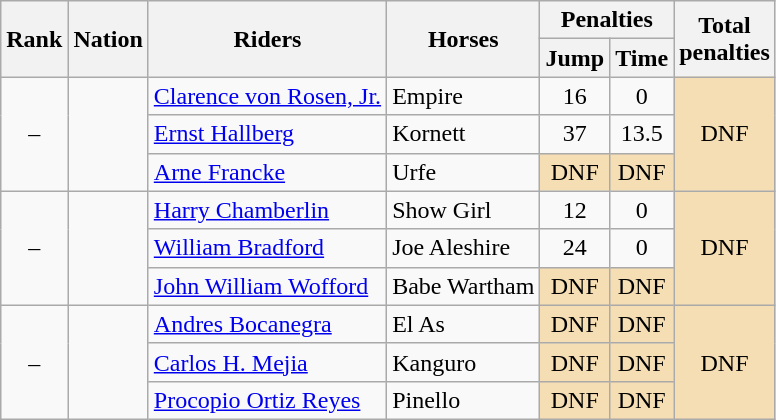<table class="wikitable sortable" style="text-align:center">
<tr>
<th rowspan="2">Rank</th>
<th rowspan=2>Nation</th>
<th rowspan="2">Riders</th>
<th rowspan="2">Horses</th>
<th colspan="2" class="unsortable">Penalties</th>
<th rowspan="2">Total<br>penalties</th>
</tr>
<tr>
<th>Jump</th>
<th>Time</th>
</tr>
<tr>
<td rowspan=3>–</td>
<td rowspan=3 align=left></td>
<td align=left><a href='#'>Clarence von Rosen, Jr.</a></td>
<td align=left>Empire</td>
<td>16</td>
<td>0</td>
<td rowspan=3 bgcolor=wheat>DNF</td>
</tr>
<tr>
<td align=left><a href='#'>Ernst Hallberg</a></td>
<td align=left>Kornett</td>
<td>37</td>
<td>13.5</td>
</tr>
<tr>
<td align=left><a href='#'>Arne Francke</a></td>
<td align=left>Urfe</td>
<td bgcolor=wheat>DNF</td>
<td bgcolor=wheat>DNF</td>
</tr>
<tr>
<td rowspan=3>–</td>
<td rowspan=3 align=left></td>
<td align=left><a href='#'>Harry Chamberlin</a></td>
<td align=left>Show Girl</td>
<td>12</td>
<td>0</td>
<td rowspan=3 bgcolor=wheat>DNF</td>
</tr>
<tr>
<td align=left><a href='#'>William Bradford</a></td>
<td align=left>Joe Aleshire</td>
<td>24</td>
<td>0</td>
</tr>
<tr>
<td align=left><a href='#'>John William Wofford</a></td>
<td align=left>Babe Wartham</td>
<td bgcolor=wheat>DNF</td>
<td bgcolor=wheat>DNF</td>
</tr>
<tr>
<td rowspan=3>–</td>
<td rowspan=3 align=left></td>
<td align=left><a href='#'>Andres Bocanegra</a></td>
<td align=left>El As</td>
<td bgcolor=wheat>DNF</td>
<td bgcolor=wheat>DNF</td>
<td rowspan=3 bgcolor=wheat>DNF</td>
</tr>
<tr>
<td align=left><a href='#'>Carlos H. Mejia</a></td>
<td align=left>Kanguro</td>
<td bgcolor=wheat>DNF</td>
<td bgcolor=wheat>DNF</td>
</tr>
<tr>
<td align=left><a href='#'>Procopio Ortiz Reyes</a></td>
<td align=left>Pinello</td>
<td bgcolor=wheat>DNF</td>
<td bgcolor=wheat>DNF</td>
</tr>
</table>
